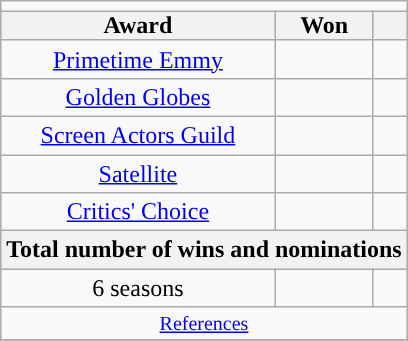<table class="wikitable plainrowheaders" style="float: right;text-align:center; width:%90;margin:10px">
<tr>
<td colspan="3" style="text-align:center;"></td>
</tr>
<tr>
<th style="padding:0 8px;">Award</th>
<th style="padding:0 8px;">Won</th>
<th style="padding:0 8px;"></th>
</tr>
<tr>
<td><a href='#'>Primetime Emmy</a></td>
<td></td>
<td></td>
</tr>
<tr>
<td><a href='#'>Golden Globes</a></td>
<td></td>
<td></td>
</tr>
<tr>
<td><a href='#'>Screen Actors Guild</a></td>
<td></td>
<td></td>
</tr>
<tr>
<td><a href='#'>Satellite</a></td>
<td></td>
<td></td>
</tr>
<tr>
<td><a href='#'>Critics' Choice</a></td>
<td></td>
<td></td>
</tr>
<tr>
<th colspan=3><strong>Total number of wins and nominations</strong></th>
</tr>
<tr>
<td>6 seasons</td>
<td></td>
<td></td>
</tr>
<tr>
<td colspan="3" style="font-size: smaller; text-align:center;"><a href='#'>References</a></td>
</tr>
<tr>
</tr>
</table>
